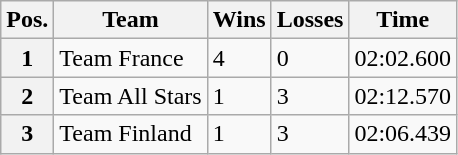<table class="wikitable">
<tr>
<th>Pos.</th>
<th>Team</th>
<th>Wins</th>
<th>Losses</th>
<th>Time</th>
</tr>
<tr>
<th>1</th>
<td> Team France</td>
<td>4</td>
<td>0</td>
<td>02:02.600</td>
</tr>
<tr>
<th>2</th>
<td> Team All Stars</td>
<td>1</td>
<td>3</td>
<td>02:12.570</td>
</tr>
<tr>
<th>3</th>
<td> Team Finland</td>
<td>1</td>
<td>3</td>
<td>02:06.439</td>
</tr>
</table>
